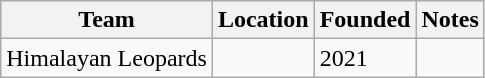<table class="wikitable">
<tr>
<th>Team</th>
<th>Location</th>
<th>Founded</th>
<th>Notes</th>
</tr>
<tr>
<td>Himalayan Leopards</td>
<td></td>
<td>2021</td>
<td></td>
</tr>
</table>
